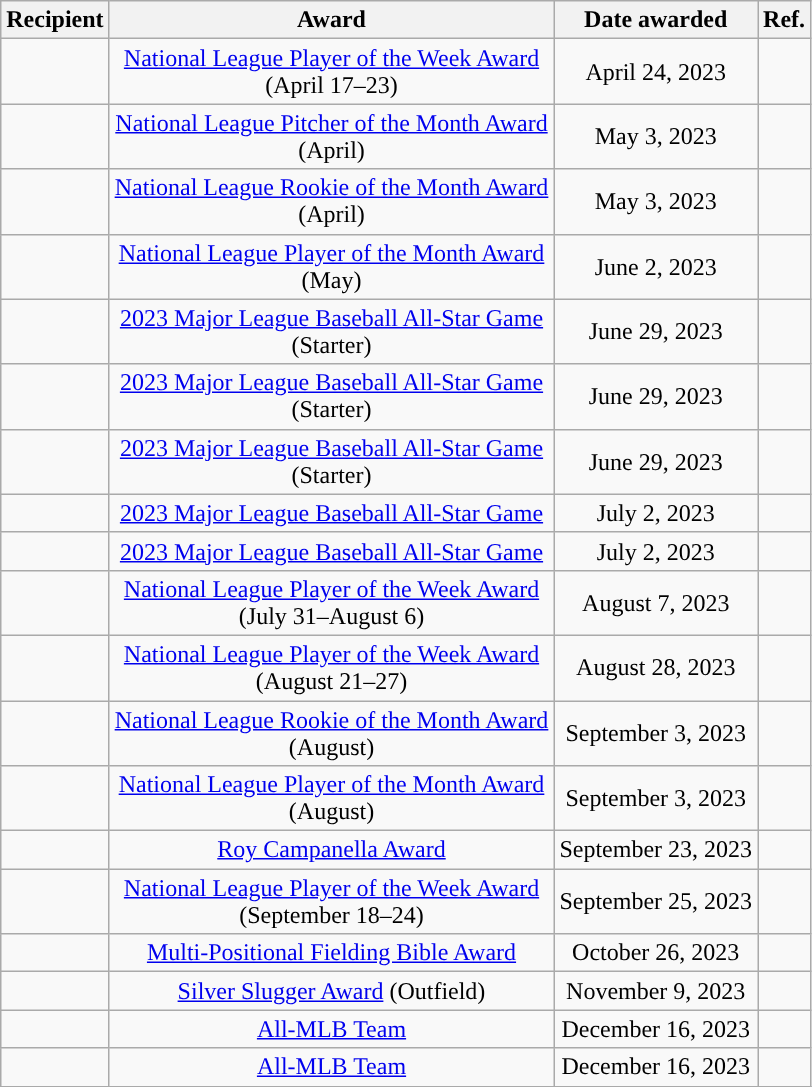<table class="wikitable sortable collapsible" style="text-align:center">
<tr>
<th>Recipient</th>
<th>Award</th>
<th>Date awarded</th>
<th>Ref.</th>
</tr>
<tr>
<td></td>
<td><a href='#'>National League Player of the Week Award</a>  <br> (April 17–23)</td>
<td>April 24, 2023</td>
<td></td>
</tr>
<tr>
<td></td>
<td><a href='#'>National League Pitcher of the Month Award</a>  <br> (April)</td>
<td>May 3, 2023</td>
<td></td>
</tr>
<tr>
<td></td>
<td><a href='#'>National League Rookie of the Month Award</a>  <br> (April)</td>
<td>May 3, 2023</td>
<td></td>
</tr>
<tr>
<td></td>
<td><a href='#'>National League Player of the Month Award</a>  <br> (May)</td>
<td>June 2, 2023</td>
<td></td>
</tr>
<tr>
<td></td>
<td><a href='#'>2023 Major League Baseball All-Star Game</a>  <br> (Starter)</td>
<td>June 29, 2023</td>
<td></td>
</tr>
<tr>
<td></td>
<td><a href='#'>2023 Major League Baseball All-Star Game</a>  <br> (Starter)</td>
<td>June 29, 2023</td>
<td></td>
</tr>
<tr>
<td></td>
<td><a href='#'>2023 Major League Baseball All-Star Game</a>  <br> (Starter)</td>
<td>June 29, 2023</td>
<td></td>
</tr>
<tr>
<td></td>
<td><a href='#'>2023 Major League Baseball All-Star Game</a></td>
<td>July 2, 2023</td>
<td></td>
</tr>
<tr>
<td></td>
<td><a href='#'>2023 Major League Baseball All-Star Game</a></td>
<td>July 2, 2023</td>
<td></td>
</tr>
<tr>
<td></td>
<td><a href='#'>National League Player of the Week Award</a>  <br> (July 31–August 6)</td>
<td>August 7, 2023</td>
<td></td>
</tr>
<tr>
<td></td>
<td><a href='#'>National League Player of the Week Award</a>  <br> (August 21–27)</td>
<td>August 28, 2023</td>
<td></td>
</tr>
<tr>
<td></td>
<td><a href='#'>National League Rookie of the Month Award</a>  <br> (August)</td>
<td>September 3, 2023</td>
<td></td>
</tr>
<tr>
<td></td>
<td><a href='#'>National League Player of the Month Award</a>  <br> (August)</td>
<td>September 3, 2023</td>
<td></td>
</tr>
<tr>
<td></td>
<td><a href='#'>Roy Campanella Award</a>  <br></td>
<td>September 23, 2023</td>
<td></td>
</tr>
<tr>
<td></td>
<td><a href='#'>National League Player of the Week Award</a>  <br> (September 18–24)</td>
<td>September 25, 2023</td>
<td></td>
</tr>
<tr>
<td></td>
<td><a href='#'>Multi-Positional Fielding Bible Award</a></td>
<td>October 26, 2023</td>
<td></td>
</tr>
<tr>
<td></td>
<td><a href='#'>Silver Slugger Award</a> (Outfield)</td>
<td>November 9, 2023</td>
<td></td>
</tr>
<tr>
<td></td>
<td><a href='#'>All-MLB Team</a></td>
<td>December 16, 2023</td>
<td></td>
</tr>
<tr>
<td></td>
<td><a href='#'>All-MLB Team</a></td>
<td>December 16, 2023</td>
<td></td>
</tr>
<tr>
</tr>
</table>
